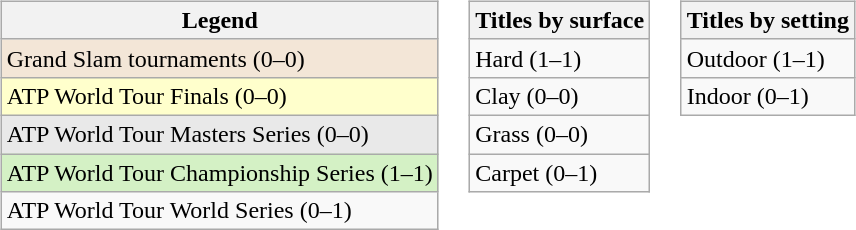<table>
<tr valign=top>
<td><br><table class=wikitable>
<tr>
<th>Legend</th>
</tr>
<tr style=background:#f3e6d7>
<td>Grand Slam tournaments (0–0)</td>
</tr>
<tr style=background:#ffffcc>
<td>ATP World Tour Finals (0–0)</td>
</tr>
<tr style=background:#e9e9e9>
<td>ATP World Tour Masters Series (0–0)</td>
</tr>
<tr style=background:#d4f1c5>
<td>ATP World Tour Championship Series (1–1)</td>
</tr>
<tr>
<td>ATP World Tour World Series (0–1)</td>
</tr>
</table>
</td>
<td><br><table class=wikitable>
<tr>
<th>Titles by surface</th>
</tr>
<tr>
<td>Hard (1–1)</td>
</tr>
<tr>
<td>Clay (0–0)</td>
</tr>
<tr>
<td>Grass (0–0)</td>
</tr>
<tr>
<td>Carpet (0–1)</td>
</tr>
</table>
</td>
<td><br><table class=wikitable>
<tr>
<th>Titles by setting</th>
</tr>
<tr>
<td>Outdoor (1–1)</td>
</tr>
<tr>
<td>Indoor (0–1)</td>
</tr>
</table>
</td>
</tr>
</table>
